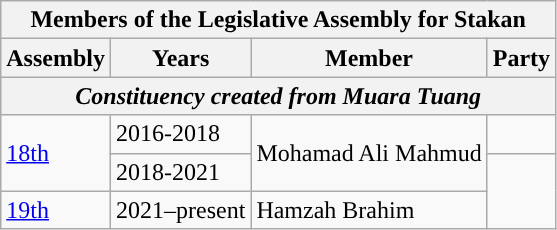<table class=wikitable>
<tr>
<th colspan="4">Members of the Legislative Assembly for Stakan</th>
</tr>
<tr>
<th>Assembly</th>
<th>Years</th>
<th>Member</th>
<th>Party</th>
</tr>
<tr>
<th colspan=4 align=center><em>Constituency created from Muara Tuang</em></th>
</tr>
<tr>
<td rowspan=2><a href='#'>18th</a></td>
<td>2016-2018</td>
<td rowspan="2">Mohamad Ali Mahmud</td>
<td></td>
</tr>
<tr>
<td>2018-2021</td>
<td rowspan="2"></td>
</tr>
<tr>
<td><a href='#'>19th</a></td>
<td>2021–present</td>
<td>Hamzah Brahim</td>
</tr>
</table>
